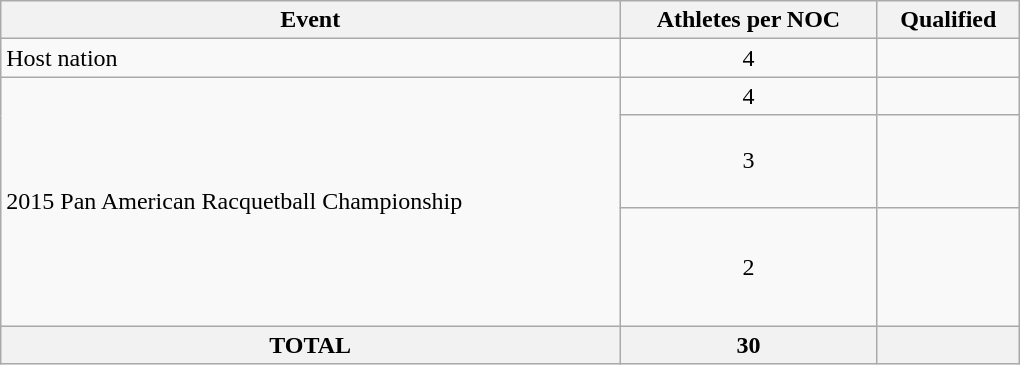<table class="wikitable" width=680>
<tr>
<th>Event</th>
<th>Athletes per NOC</th>
<th>Qualified</th>
</tr>
<tr>
<td>Host nation</td>
<td align=center>4</td>
<td></td>
</tr>
<tr>
<td rowspan="3">2015 Pan American Racquetball Championship</td>
<td align=center>4</td>
<td></td>
</tr>
<tr>
<td align=center>3</td>
<td><br><br><br></td>
</tr>
<tr>
<td align=center>2</td>
<td><br><br><br><br></td>
</tr>
<tr>
<th>TOTAL</th>
<th>30</th>
<th></th>
</tr>
</table>
